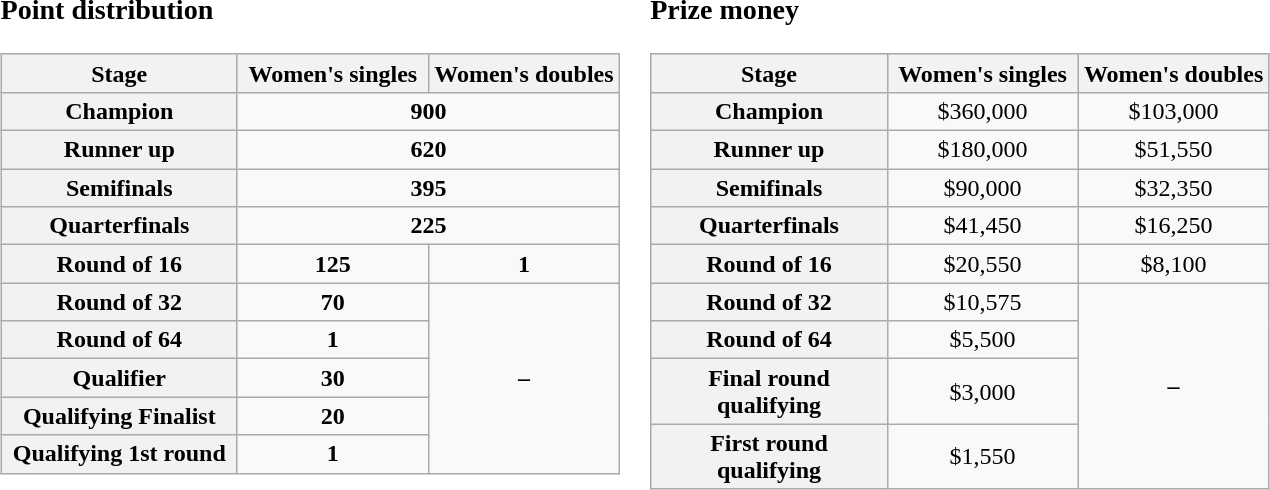<table>
<tr>
<td valign=top><br><h3>Point distribution</h3><table class="wikitable">
<tr style="background:#d1e4fd;">
<th style="width:150px;">Stage</th>
<th style="width:120px;">Women's singles</th>
<th style="width:120px;">Women's doubles</th>
</tr>
<tr style="text-align:center;">
<th>Champion</th>
<td colspan=2><strong>900</strong></td>
</tr>
<tr style="text-align:center;">
<th>Runner up</th>
<td colspan=2><strong>620</strong></td>
</tr>
<tr style="text-align:center;">
<th>Semifinals</th>
<td colspan=2><strong>395</strong></td>
</tr>
<tr style="text-align:center;">
<th>Quarterfinals</th>
<td colspan=2><strong>225</strong></td>
</tr>
<tr style="text-align:center;">
<th>Round of 16</th>
<td><strong>125</strong></td>
<td><strong>1</strong></td>
</tr>
<tr style="text-align:center;">
<th>Round of 32</th>
<td><strong>70</strong></td>
<td rowspan=6><strong>–</strong></td>
</tr>
<tr style="text-align:center;">
<th>Round of 64</th>
<td><strong>1</strong></td>
</tr>
<tr style="text-align:center;">
<th>Qualifier</th>
<td><strong>30</strong></td>
</tr>
<tr style="text-align:center;">
<th>Qualifying Finalist</th>
<td><strong>20</strong></td>
</tr>
<tr style="text-align:center;">
<th>Qualifying 1st round</th>
<td><strong>1</strong></td>
</tr>
</table>
</td>
<td valign=top><br><h3>Prize money</h3><table class="wikitable">
<tr style="background:#d1e4fd;">
<th style="width:150px;">Stage</th>
<th style="width:120px;">Women's singles</th>
<th style="width:120px;">Women's doubles</th>
</tr>
<tr style="text-align:center;">
<th>Champion</th>
<td>$360,000</td>
<td>$103,000</td>
</tr>
<tr style="text-align:center;">
<th>Runner up</th>
<td>$180,000</td>
<td>$51,550</td>
</tr>
<tr style="text-align:center;">
<th>Semifinals</th>
<td>$90,000</td>
<td>$32,350</td>
</tr>
<tr style="text-align:center;">
<th>Quarterfinals</th>
<td>$41,450</td>
<td>$16,250</td>
</tr>
<tr style="text-align:center;">
<th>Round of 16</th>
<td>$20,550</td>
<td>$8,100</td>
</tr>
<tr style="text-align:center;">
<th>Round of 32</th>
<td>$10,575</td>
<td rowspan=4><strong>–</strong></td>
</tr>
<tr style="text-align:center;">
<th>Round of 64</th>
<td>$5,500</td>
</tr>
<tr style="text-align:center;">
<th>Final round qualifying</th>
<td>$3,000</td>
</tr>
<tr style="text-align:center;">
<th>First round qualifying</th>
<td>$1,550</td>
</tr>
</table>
</td>
</tr>
</table>
